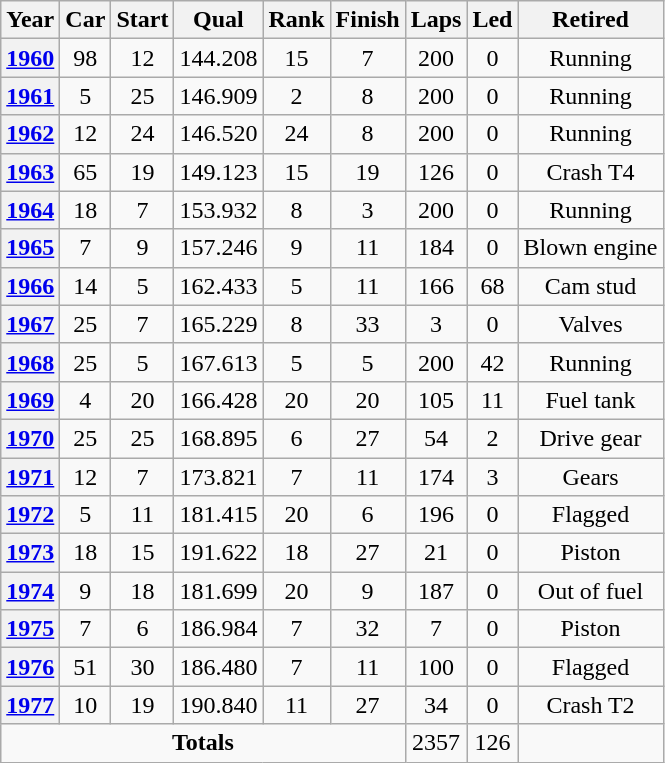<table class="wikitable" style="text-align:center">
<tr>
<th>Year</th>
<th>Car</th>
<th>Start</th>
<th>Qual</th>
<th>Rank</th>
<th>Finish</th>
<th>Laps</th>
<th>Led</th>
<th>Retired</th>
</tr>
<tr>
<th><a href='#'>1960</a></th>
<td>98</td>
<td>12</td>
<td>144.208</td>
<td>15</td>
<td>7</td>
<td>200</td>
<td>0</td>
<td>Running</td>
</tr>
<tr>
<th><a href='#'>1961</a></th>
<td>5</td>
<td>25</td>
<td>146.909</td>
<td>2</td>
<td>8</td>
<td>200</td>
<td>0</td>
<td>Running</td>
</tr>
<tr>
<th><a href='#'>1962</a></th>
<td>12</td>
<td>24</td>
<td>146.520</td>
<td>24</td>
<td>8</td>
<td>200</td>
<td>0</td>
<td>Running</td>
</tr>
<tr>
<th><a href='#'>1963</a></th>
<td>65</td>
<td>19</td>
<td>149.123</td>
<td>15</td>
<td>19</td>
<td>126</td>
<td>0</td>
<td>Crash T4</td>
</tr>
<tr>
<th><a href='#'>1964</a></th>
<td>18</td>
<td>7</td>
<td>153.932</td>
<td>8</td>
<td>3</td>
<td>200</td>
<td>0</td>
<td>Running</td>
</tr>
<tr>
<th><a href='#'>1965</a></th>
<td>7</td>
<td>9</td>
<td>157.246</td>
<td>9</td>
<td>11</td>
<td>184</td>
<td>0</td>
<td>Blown engine</td>
</tr>
<tr>
<th><a href='#'>1966</a></th>
<td>14</td>
<td>5</td>
<td>162.433</td>
<td>5</td>
<td>11</td>
<td>166</td>
<td>68</td>
<td>Cam stud</td>
</tr>
<tr>
<th><a href='#'>1967</a></th>
<td>25</td>
<td>7</td>
<td>165.229</td>
<td>8</td>
<td>33</td>
<td>3</td>
<td>0</td>
<td>Valves</td>
</tr>
<tr>
<th><a href='#'>1968</a></th>
<td>25</td>
<td>5</td>
<td>167.613</td>
<td>5</td>
<td>5</td>
<td>200</td>
<td>42</td>
<td>Running</td>
</tr>
<tr>
<th><a href='#'>1969</a></th>
<td>4</td>
<td>20</td>
<td>166.428</td>
<td>20</td>
<td>20</td>
<td>105</td>
<td>11</td>
<td>Fuel tank</td>
</tr>
<tr>
<th><a href='#'>1970</a></th>
<td>25</td>
<td>25</td>
<td>168.895</td>
<td>6</td>
<td>27</td>
<td>54</td>
<td>2</td>
<td>Drive gear</td>
</tr>
<tr>
<th><a href='#'>1971</a></th>
<td>12</td>
<td>7</td>
<td>173.821</td>
<td>7</td>
<td>11</td>
<td>174</td>
<td>3</td>
<td>Gears</td>
</tr>
<tr>
<th><a href='#'>1972</a></th>
<td>5</td>
<td>11</td>
<td>181.415</td>
<td>20</td>
<td>6</td>
<td>196</td>
<td>0</td>
<td>Flagged</td>
</tr>
<tr>
<th><a href='#'>1973</a></th>
<td>18</td>
<td>15</td>
<td>191.622</td>
<td>18</td>
<td>27</td>
<td>21</td>
<td>0</td>
<td>Piston</td>
</tr>
<tr>
<th><a href='#'>1974</a></th>
<td>9</td>
<td>18</td>
<td>181.699</td>
<td>20</td>
<td>9</td>
<td>187</td>
<td>0</td>
<td>Out of fuel</td>
</tr>
<tr>
<th><a href='#'>1975</a></th>
<td>7</td>
<td>6</td>
<td>186.984</td>
<td>7</td>
<td>32</td>
<td>7</td>
<td>0</td>
<td>Piston</td>
</tr>
<tr>
<th><a href='#'>1976</a></th>
<td>51</td>
<td>30</td>
<td>186.480</td>
<td>7</td>
<td>11</td>
<td>100</td>
<td>0</td>
<td>Flagged</td>
</tr>
<tr>
<th><a href='#'>1977</a></th>
<td>10</td>
<td>19</td>
<td>190.840</td>
<td>11</td>
<td>27</td>
<td>34</td>
<td>0</td>
<td>Crash T2</td>
</tr>
<tr>
<td colspan=6><strong>Totals</strong></td>
<td>2357</td>
<td>126</td>
<td></td>
</tr>
</table>
